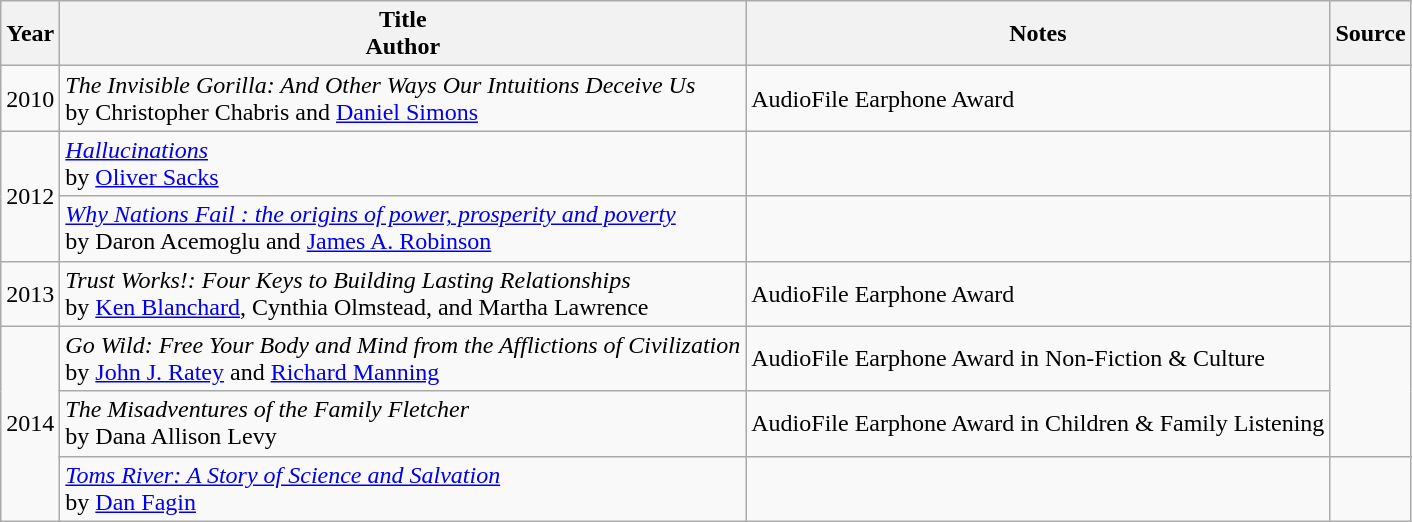<table class="wikitable sortable plainrowheaders">
<tr>
<th>Year</th>
<th>Title<br>Author</th>
<th class="unsortable">Notes</th>
<th class="unsortable">Source</th>
</tr>
<tr>
<td>2010</td>
<td><em>The Invisible Gorilla: And Other Ways Our Intuitions Deceive Us</em><br>by Christopher Chabris and <a href='#'>Daniel Simons</a></td>
<td>AudioFile Earphone Award</td>
<td></td>
</tr>
<tr>
<td rowspan="2">2012</td>
<td><em><a href='#'>Hallucinations</a></em><br>by <a href='#'>Oliver Sacks</a></td>
<td></td>
<td></td>
</tr>
<tr>
<td><em><a href='#'>Why Nations Fail : the origins of power, prosperity and poverty</a></em><br>by Daron Acemoglu and <a href='#'>James A. Robinson</a></td>
<td></td>
<td></td>
</tr>
<tr>
<td>2013</td>
<td><em>Trust Works!: Four Keys to Building Lasting Relationships</em><br>by <a href='#'>Ken Blanchard</a>, Cynthia Olmstead, and Martha Lawrence</td>
<td>AudioFile Earphone Award</td>
<td></td>
</tr>
<tr>
<td rowspan="3">2014</td>
<td><em>Go Wild: Free Your Body and Mind from the Afflictions of Civilization</em><br>by <a href='#'>John J. Ratey</a> and <a href='#'>Richard Manning</a></td>
<td>AudioFile Earphone Award in Non-Fiction & Culture</td>
<td rowspan="2"></td>
</tr>
<tr>
<td><em>The Misadventures of the Family Fletcher</em><br>by Dana Allison Levy</td>
<td>AudioFile Earphone Award in Children & Family Listening</td>
</tr>
<tr>
<td><em><a href='#'>Toms River: A Story of Science and Salvation</a></em><br>by <a href='#'>Dan Fagin</a></td>
<td></td>
<td></td>
</tr>
</table>
